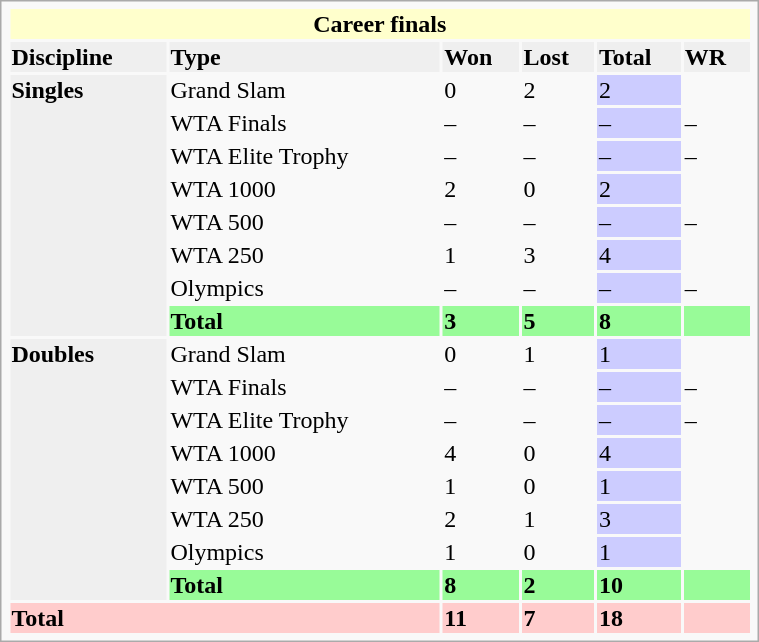<table class="infobox vcard vevent nowrap" width=40%>
<tr style="background:#ffffcc">
<th scope=col colspan=6>Career finals</th>
</tr>
<tr style=background:#efefef;font-weight:bold>
<td>Discipline</td>
<td>Type</td>
<td>Won</td>
<td>Lost</td>
<td>Total</td>
<td>WR</td>
</tr>
<tr>
<td rowspan="8" style="background:#efefef;font-weight:bold">Singles</td>
<td>Grand Slam</td>
<td>0</td>
<td>2</td>
<td style="background:#CCCCFF">2</td>
<td></td>
</tr>
<tr>
<td>WTA Finals</td>
<td>–</td>
<td>–</td>
<td style="background:#CCCCFF">–</td>
<td>–</td>
</tr>
<tr>
<td>WTA Elite Trophy</td>
<td>–</td>
<td>–</td>
<td style="background:#CCCCFF">–</td>
<td>–</td>
</tr>
<tr>
<td>WTA 1000</td>
<td>2</td>
<td>0</td>
<td style="background:#CCCCFF">2</td>
<td></td>
</tr>
<tr>
<td>WTA 500</td>
<td>–</td>
<td>–</td>
<td style="background:#CCCCFF">–</td>
<td>–</td>
</tr>
<tr>
<td>WTA 250</td>
<td>1</td>
<td>3</td>
<td style="background:#CCCCFF">4</td>
<td></td>
</tr>
<tr>
<td>Olympics</td>
<td>–</td>
<td>–</td>
<td style="background:#CCCCFF">–</td>
<td>–</td>
</tr>
<tr style="background:#98FB98">
<td><strong>Total</strong></td>
<td><strong>3</strong></td>
<td><strong>5</strong></td>
<td><strong>8</strong></td>
<td><strong></strong></td>
</tr>
<tr>
<td rowspan="8" style="background:#efefef;font-weight:bold">Doubles</td>
<td>Grand Slam</td>
<td>0</td>
<td>1</td>
<td style="background:#CCCCFF">1</td>
<td></td>
</tr>
<tr>
<td>WTA Finals</td>
<td>–</td>
<td>–</td>
<td style="background:#CCCCFF">–</td>
<td>–</td>
</tr>
<tr>
<td>WTA Elite Trophy</td>
<td>–</td>
<td>–</td>
<td style="background:#CCCCFF">–</td>
<td>–</td>
</tr>
<tr>
<td>WTA 1000</td>
<td>4</td>
<td>0</td>
<td style="background:#CCCCFF">4</td>
<td></td>
</tr>
<tr>
<td>WTA 500</td>
<td>1</td>
<td>0</td>
<td style="background:#CCCCFF">1</td>
<td></td>
</tr>
<tr>
<td>WTA 250</td>
<td>2</td>
<td>1</td>
<td style="background:#CCCCFF">3</td>
<td></td>
</tr>
<tr>
<td>Olympics</td>
<td>1</td>
<td>0</td>
<td style="background:#CCCCFF">1</td>
<td></td>
</tr>
<tr style="background:#98FB98">
<td><strong>Total</strong></td>
<td><strong>8</strong></td>
<td><strong>2</strong></td>
<td><strong>10</strong></td>
<td><strong></strong></td>
</tr>
<tr style="background:#FFCCCC">
<td colspan=2><strong>Total</strong></td>
<td><strong>11</strong></td>
<td><strong>7</strong></td>
<td><strong>18</strong></td>
<td><strong></strong></td>
</tr>
</table>
